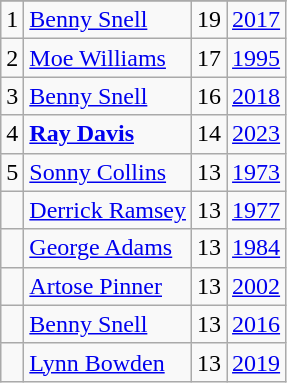<table class="wikitable">
<tr>
</tr>
<tr>
<td>1</td>
<td><a href='#'>Benny Snell</a></td>
<td>19</td>
<td><a href='#'>2017</a></td>
</tr>
<tr>
<td>2</td>
<td><a href='#'>Moe Williams</a></td>
<td>17</td>
<td><a href='#'>1995</a></td>
</tr>
<tr>
<td>3</td>
<td><a href='#'>Benny Snell</a></td>
<td>16</td>
<td><a href='#'>2018</a></td>
</tr>
<tr>
<td>4</td>
<td><strong><a href='#'>Ray Davis</a></strong></td>
<td>14</td>
<td><a href='#'>2023</a></td>
</tr>
<tr>
<td>5</td>
<td><a href='#'>Sonny Collins</a></td>
<td>13</td>
<td><a href='#'>1973</a></td>
</tr>
<tr>
<td></td>
<td><a href='#'>Derrick Ramsey</a></td>
<td>13</td>
<td><a href='#'>1977</a></td>
</tr>
<tr>
<td></td>
<td><a href='#'>George Adams</a></td>
<td>13</td>
<td><a href='#'>1984</a></td>
</tr>
<tr>
<td></td>
<td><a href='#'>Artose Pinner</a></td>
<td>13</td>
<td><a href='#'>2002</a></td>
</tr>
<tr>
<td></td>
<td><a href='#'>Benny Snell</a></td>
<td>13</td>
<td><a href='#'>2016</a></td>
</tr>
<tr>
<td></td>
<td><a href='#'>Lynn Bowden</a></td>
<td>13</td>
<td><a href='#'>2019</a></td>
</tr>
</table>
